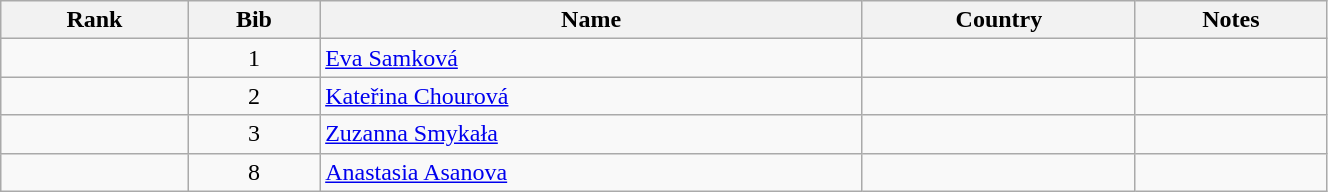<table class="wikitable" style="text-align:center;" width=70%>
<tr>
<th>Rank</th>
<th>Bib</th>
<th>Name</th>
<th>Country</th>
<th>Notes</th>
</tr>
<tr>
<td></td>
<td>1</td>
<td align=left><a href='#'>Eva Samková</a></td>
<td align=left></td>
<td></td>
</tr>
<tr>
<td></td>
<td>2</td>
<td align=left><a href='#'>Kateřina Chourová</a></td>
<td align=left></td>
<td></td>
</tr>
<tr>
<td></td>
<td>3</td>
<td align=left><a href='#'>Zuzanna Smykała</a></td>
<td align=left></td>
<td></td>
</tr>
<tr>
<td></td>
<td>8</td>
<td align=left><a href='#'>Anastasia Asanova</a></td>
<td align=left></td>
<td></td>
</tr>
</table>
